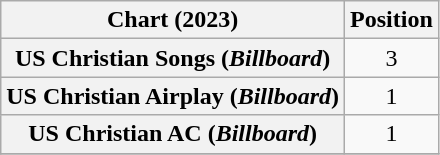<table class="wikitable plainrowheaders" style="text-align:center">
<tr>
<th scope="col">Chart (2023)</th>
<th scope="col">Position</th>
</tr>
<tr>
<th scope="row">US Christian Songs (<em>Billboard</em>)</th>
<td>3</td>
</tr>
<tr>
<th scope="row">US Christian Airplay (<em>Billboard</em>)</th>
<td>1</td>
</tr>
<tr>
<th scope="row">US Christian AC (<em>Billboard</em>)</th>
<td>1</td>
</tr>
<tr>
</tr>
</table>
